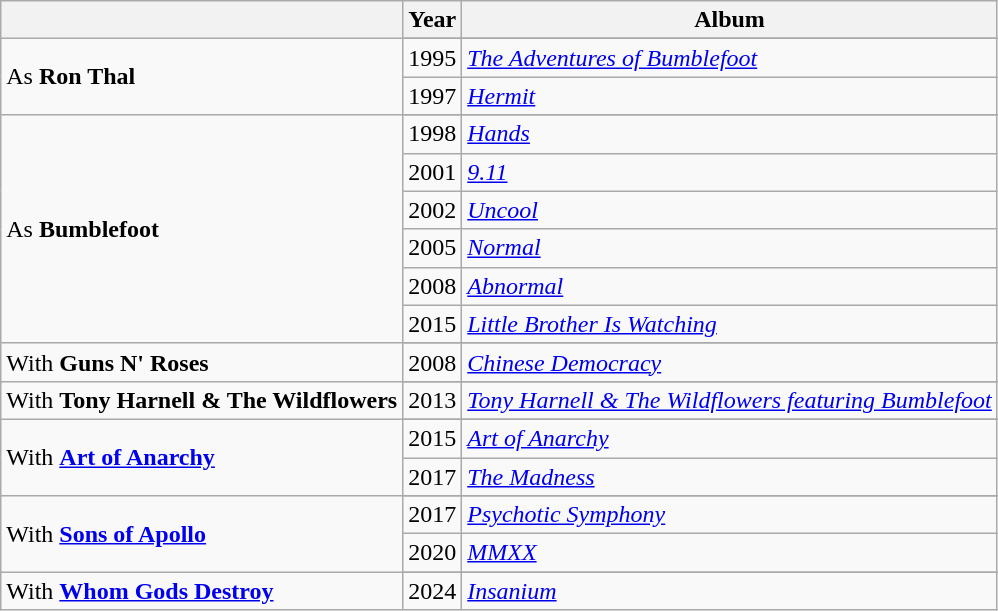<table class="wikitable">
<tr>
<th></th>
<th>Year</th>
<th>Album</th>
</tr>
<tr>
<td rowspan=3>As <strong>Ron Thal</strong></td>
</tr>
<tr>
<td>1995</td>
<td><em><a href='#'>The Adventures of Bumblefoot</a></em></td>
</tr>
<tr>
<td>1997</td>
<td><em><a href='#'>Hermit</a></em></td>
</tr>
<tr>
<td rowspan=7>As <strong>Bumblefoot</strong></td>
</tr>
<tr>
<td>1998</td>
<td><em><a href='#'>Hands</a></em></td>
</tr>
<tr>
<td>2001</td>
<td><em><a href='#'>9.11</a></em></td>
</tr>
<tr>
<td>2002</td>
<td><em><a href='#'>Uncool</a></em></td>
</tr>
<tr>
<td>2005</td>
<td><em><a href='#'>Normal</a></em></td>
</tr>
<tr>
<td>2008</td>
<td><em><a href='#'>Abnormal</a></em></td>
</tr>
<tr>
<td>2015</td>
<td><em><a href='#'>Little Brother Is Watching</a></em></td>
</tr>
<tr>
<td rowspan=2>With <strong>Guns N' Roses</strong></td>
</tr>
<tr>
<td>2008</td>
<td><em><a href='#'>Chinese Democracy</a></em></td>
</tr>
<tr>
<td rowspan=2>With <strong>Tony Harnell & The Wildflowers</strong></td>
</tr>
<tr>
<td>2013</td>
<td><em><a href='#'>Tony Harnell & The Wildflowers featuring Bumblefoot</a></em></td>
</tr>
<tr>
<td rowspan=3>With <strong><a href='#'>Art of Anarchy</a></strong></td>
</tr>
<tr>
<td>2015</td>
<td><em><a href='#'>Art of Anarchy</a></em></td>
</tr>
<tr>
<td>2017</td>
<td><em><a href='#'>The Madness</a></em></td>
</tr>
<tr>
<td rowspan=3>With <strong><a href='#'>Sons of Apollo</a></strong></td>
</tr>
<tr>
<td>2017</td>
<td><em><a href='#'>Psychotic Symphony</a></em></td>
</tr>
<tr>
<td>2020</td>
<td><em><a href='#'>MMXX</a></em></td>
</tr>
<tr>
<td rowspan=2>With <strong><a href='#'>Whom Gods Destroy</a></strong></td>
</tr>
<tr>
<td>2024</td>
<td><em><a href='#'>Insanium</a></em></td>
</tr>
</table>
